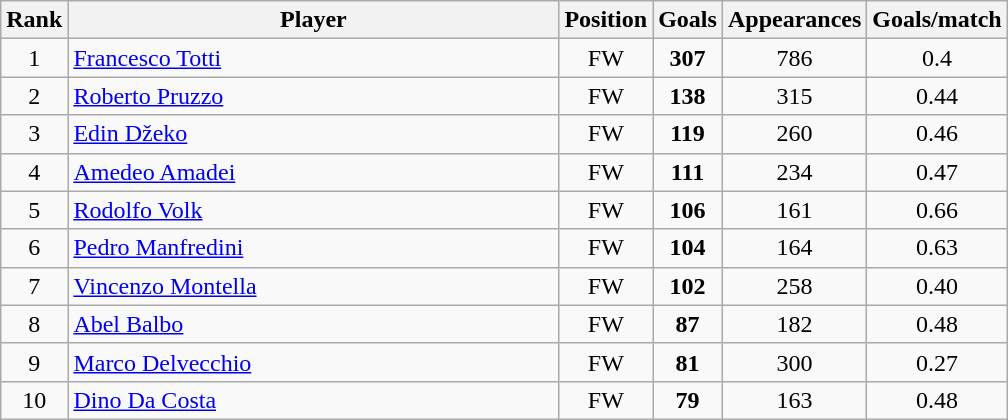<table class="wikitable sortable" style="text-align: center;">
<tr>
<th>Rank</th>
<th style="width:20em">Player</th>
<th>Position</th>
<th>Goals</th>
<th>Appearances</th>
<th>Goals/match</th>
</tr>
<tr>
<td>1</td>
<td align="left"> <a href='#'>Francesco Totti</a></td>
<td>FW</td>
<td><strong>307</strong></td>
<td>786</td>
<td>0.4</td>
</tr>
<tr>
<td>2</td>
<td align="left"> <a href='#'>Roberto Pruzzo</a></td>
<td>FW</td>
<td><strong>138</strong></td>
<td>315</td>
<td>0.44</td>
</tr>
<tr>
<td>3</td>
<td align="left"> <a href='#'>Edin Džeko</a></td>
<td>FW</td>
<td><strong>119</strong></td>
<td>260</td>
<td>0.46</td>
</tr>
<tr>
<td>4</td>
<td align="left"> <a href='#'>Amedeo Amadei</a></td>
<td>FW</td>
<td><strong>111</strong></td>
<td>234</td>
<td>0.47</td>
</tr>
<tr>
<td>5</td>
<td align="left"> <a href='#'>Rodolfo Volk</a></td>
<td>FW</td>
<td><strong>106</strong></td>
<td>161</td>
<td>0.66</td>
</tr>
<tr>
<td>6</td>
<td align="left"> <a href='#'>Pedro Manfredini</a></td>
<td>FW</td>
<td><strong>104</strong></td>
<td>164</td>
<td>0.63</td>
</tr>
<tr>
<td>7</td>
<td align="left"> <a href='#'>Vincenzo Montella</a></td>
<td>FW</td>
<td><strong>102</strong></td>
<td>258</td>
<td>0.40</td>
</tr>
<tr>
<td>8</td>
<td align="left"> <a href='#'>Abel Balbo</a></td>
<td>FW</td>
<td><strong>87</strong></td>
<td>182</td>
<td>0.48</td>
</tr>
<tr>
<td>9</td>
<td align="left"> <a href='#'>Marco Delvecchio</a></td>
<td>FW</td>
<td><strong>81</strong></td>
<td>300</td>
<td>0.27</td>
</tr>
<tr>
<td>10</td>
<td align="left"> <a href='#'>Dino Da Costa</a></td>
<td>FW</td>
<td><strong>79</strong></td>
<td>163</td>
<td>0.48</td>
</tr>
</table>
